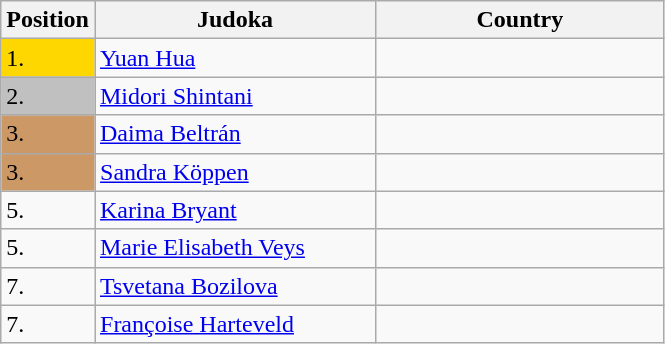<table class=wikitable>
<tr>
<th width=10>Position</th>
<th width=180>Judoka</th>
<th width=185>Country</th>
</tr>
<tr>
<td bgcolor=gold>1.</td>
<td><a href='#'>Yuan Hua</a></td>
<td></td>
</tr>
<tr>
<td bgcolor=silver>2.</td>
<td><a href='#'>Midori Shintani</a></td>
<td></td>
</tr>
<tr>
<td bgcolor=CC9966>3.</td>
<td><a href='#'>Daima Beltrán</a></td>
<td></td>
</tr>
<tr>
<td bgcolor=CC9966>3.</td>
<td><a href='#'>Sandra Köppen</a></td>
<td></td>
</tr>
<tr>
<td>5.</td>
<td><a href='#'>Karina Bryant</a></td>
<td></td>
</tr>
<tr>
<td>5.</td>
<td><a href='#'>Marie Elisabeth Veys</a></td>
<td></td>
</tr>
<tr>
<td>7.</td>
<td><a href='#'>Tsvetana Bozilova</a></td>
<td></td>
</tr>
<tr>
<td>7.</td>
<td><a href='#'>Françoise Harteveld</a></td>
<td></td>
</tr>
</table>
